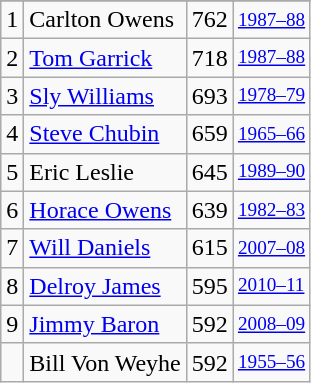<table class="wikitable">
<tr>
</tr>
<tr>
<td>1</td>
<td>Carlton Owens</td>
<td>762</td>
<td style="font-size:80%;"><a href='#'>1987–88</a></td>
</tr>
<tr>
<td>2</td>
<td><a href='#'>Tom Garrick</a></td>
<td>718</td>
<td style="font-size:80%;"><a href='#'>1987–88</a></td>
</tr>
<tr>
<td>3</td>
<td><a href='#'>Sly Williams</a></td>
<td>693</td>
<td style="font-size:80%;"><a href='#'>1978–79</a></td>
</tr>
<tr>
<td>4</td>
<td><a href='#'>Steve Chubin</a></td>
<td>659</td>
<td style="font-size:80%;"><a href='#'>1965–66</a></td>
</tr>
<tr>
<td>5</td>
<td>Eric Leslie</td>
<td>645</td>
<td style="font-size:80%;"><a href='#'>1989–90</a></td>
</tr>
<tr>
<td>6</td>
<td><a href='#'>Horace Owens</a></td>
<td>639</td>
<td style="font-size:80%;"><a href='#'>1982–83</a></td>
</tr>
<tr>
<td>7</td>
<td><a href='#'>Will Daniels</a></td>
<td>615</td>
<td style="font-size:80%;"><a href='#'>2007–08</a></td>
</tr>
<tr>
<td>8</td>
<td><a href='#'>Delroy James</a></td>
<td>595</td>
<td style="font-size:80%;"><a href='#'>2010–11</a></td>
</tr>
<tr>
<td>9</td>
<td><a href='#'>Jimmy Baron</a></td>
<td>592</td>
<td style="font-size:80%;"><a href='#'>2008–09</a></td>
</tr>
<tr>
<td></td>
<td>Bill Von Weyhe</td>
<td>592</td>
<td style="font-size:80%;"><a href='#'>1955–56</a></td>
</tr>
</table>
